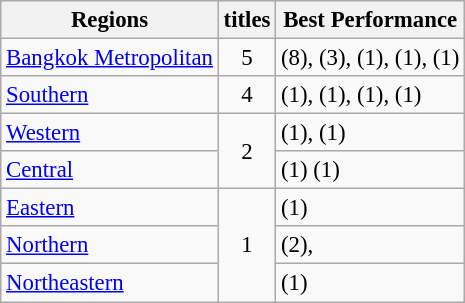<table class="wikitable" style="font-size: 95%;">
<tr>
<th>Regions</th>
<th>titles</th>
<th>Best Performance</th>
</tr>
<tr>
<td> <a href='#'>Bangkok Metropolitan</a></td>
<td align="center">5</td>
<td> (8),  (3),  (1),  (1),  (1)</td>
</tr>
<tr>
<td> <a href='#'>Southern</a></td>
<td align="center">4</td>
<td> (1),  (1),  (1),  (1)</td>
</tr>
<tr>
<td> <a href='#'>Western</a></td>
<td rowspan="2" align="center">2</td>
<td> (1),  (1)</td>
</tr>
<tr>
<td> <a href='#'>Central</a></td>
<td> (1)  (1)</td>
</tr>
<tr>
<td> <a href='#'>Eastern</a></td>
<td rowspan="3" align="center">1</td>
<td> (1)</td>
</tr>
<tr>
<td> <a href='#'>Northern</a></td>
<td> (2),</td>
</tr>
<tr>
<td> <a href='#'>Northeastern</a></td>
<td> (1)</td>
</tr>
</table>
